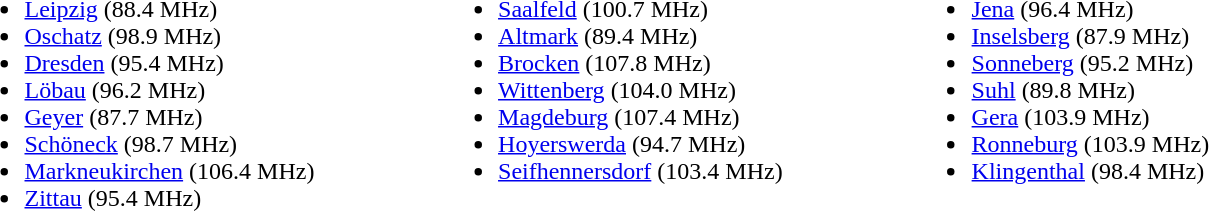<table>
<tr>
<td ! width="25%" valign="top"><br><ul><li><a href='#'>Leipzig</a> (88.4 MHz)</li><li><a href='#'>Oschatz</a> (98.9 MHz)</li><li><a href='#'>Dresden</a> (95.4 MHz)</li><li><a href='#'>Löbau</a> (96.2 MHz)</li><li><a href='#'>Geyer</a> (87.7 MHz)</li><li><a href='#'>Schöneck</a> (98.7 MHz)</li><li><a href='#'>Markneukirchen</a> (106.4 MHz)</li><li><a href='#'>Zittau</a> (95.4 MHz)</li></ul></td>
<td ! width="25%" valign="top"><br><ul><li><a href='#'>Saalfeld</a> (100.7 MHz)</li><li><a href='#'>Altmark</a> (89.4 MHz)</li><li><a href='#'>Brocken</a> (107.8 MHz)</li><li><a href='#'>Wittenberg</a> (104.0 MHz)</li><li><a href='#'>Magdeburg</a> (107.4 MHz)</li><li><a href='#'>Hoyerswerda</a> (94.7 MHz)</li><li><a href='#'>Seifhennersdorf</a> (103.4 MHz)</li></ul></td>
<td ! width="25%" valign="top"><br><ul><li><a href='#'>Jena</a> (96.4 MHz)</li><li><a href='#'>Inselsberg</a> (87.9 MHz)</li><li><a href='#'>Sonneberg</a> (95.2 MHz)</li><li><a href='#'>Suhl</a> (89.8 MHz)</li><li><a href='#'>Gera</a> (103.9 MHz)</li><li><a href='#'>Ronneburg</a> (103.9 MHz)</li><li><a href='#'>Klingenthal</a> (98.4 MHz)</li></ul></td>
</tr>
</table>
